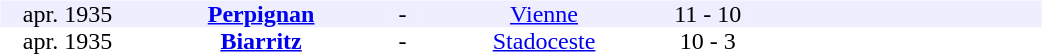<table table width=700>
<tr>
<td width=700 valign=top><br><table border=0 cellspacing=0 cellpadding=0 style=font-size: 100%; border-collapse: collapse; width=100%>
<tr align=center bgcolor=#EEEEFF>
<td width=90>apr. 1935</td>
<td width=170><strong><a href='#'>Perpignan</a></strong></td>
<td width=20>-</td>
<td width=170><a href='#'>Vienne</a></td>
<td width=50>11 - 10</td>
<td width=200></td>
</tr>
<tr align=center bgcolor=#FFFFFF>
<td width=90>apr. 1935</td>
<td width=170><strong><a href='#'>Biarritz</a></strong></td>
<td width=20>-</td>
<td width=170><a href='#'>Stadoceste</a></td>
<td width=50>10 - 3</td>
<td width=200></td>
</tr>
</table>
</td>
</tr>
</table>
